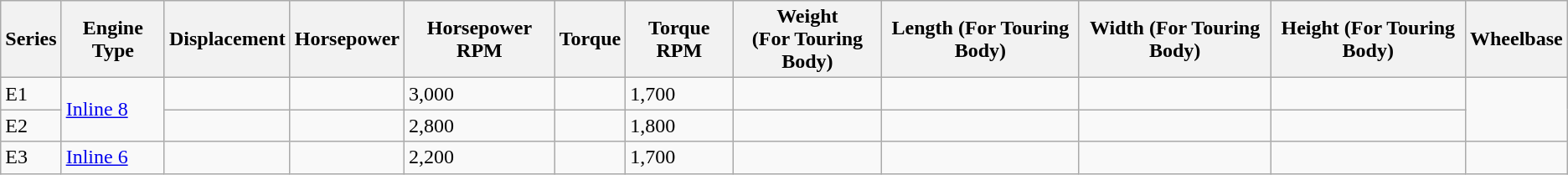<table class="wikitable">
<tr>
<th>Series</th>
<th>Engine Type</th>
<th>Displacement</th>
<th>Horsepower</th>
<th>Horsepower RPM</th>
<th>Torque</th>
<th>Torque RPM</th>
<th>Weight<br>(For Touring Body)</th>
<th>Length (For Touring Body)</th>
<th>Width (For Touring Body)</th>
<th>Height (For Touring Body)</th>
<th>Wheelbase</th>
</tr>
<tr>
<td>E1</td>
<td rowspan="2"><a href='#'>Inline 8</a></td>
<td></td>
<td></td>
<td>3,000</td>
<td></td>
<td>1,700</td>
<td></td>
<td></td>
<td></td>
<td></td>
<td rowspan="2"></td>
</tr>
<tr>
<td>E2</td>
<td></td>
<td></td>
<td>2,800</td>
<td></td>
<td>1,800</td>
<td></td>
<td></td>
<td></td>
<td></td>
</tr>
<tr>
<td>E3</td>
<td><a href='#'>Inline 6</a></td>
<td></td>
<td></td>
<td>2,200</td>
<td></td>
<td>1,700</td>
<td></td>
<td></td>
<td></td>
<td></td>
<td></td>
</tr>
</table>
